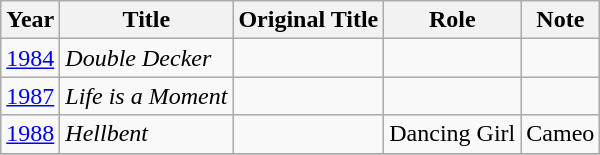<table class="wikitable sortable">
<tr>
<th>Year</th>
<th>Title</th>
<th>Original Title</th>
<th>Role</th>
<th>Note</th>
</tr>
<tr>
<td><a href='#'>1984</a></td>
<td><em>Double Decker</em></td>
<td></td>
<td></td>
<td></td>
</tr>
<tr>
<td><a href='#'>1987</a></td>
<td><em>Life is a Moment</em></td>
<td></td>
<td></td>
<td></td>
</tr>
<tr>
<td><a href='#'>1988</a></td>
<td><em>Hellbent</em></td>
<td></td>
<td>Dancing Girl</td>
<td>Cameo</td>
</tr>
<tr>
</tr>
</table>
